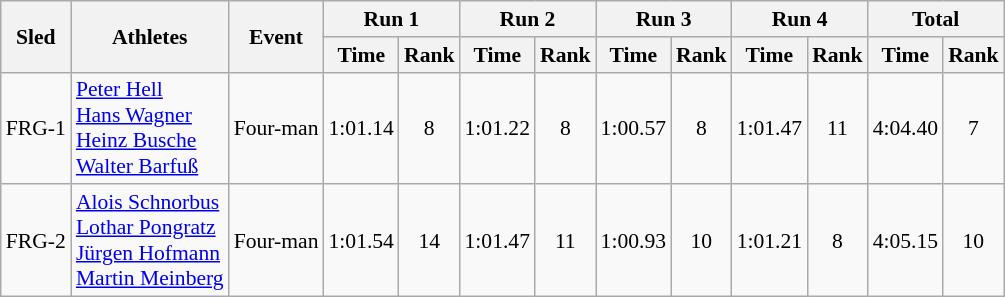<table class="wikitable"  border="1" style="font-size:90%">
<tr>
<th rowspan="2">Sled</th>
<th rowspan="2">Athletes</th>
<th rowspan="2">Event</th>
<th colspan="2">Run 1</th>
<th colspan="2">Run 2</th>
<th colspan="2">Run 3</th>
<th colspan="2">Run 4</th>
<th colspan="2">Total</th>
</tr>
<tr>
<th>Time</th>
<th>Rank</th>
<th>Time</th>
<th>Rank</th>
<th>Time</th>
<th>Rank</th>
<th>Time</th>
<th>Rank</th>
<th>Time</th>
<th>Rank</th>
</tr>
<tr>
<td align="center">FRG-1</td>
<td><a href='#'>Peter Hell</a><br><a href='#'>Hans Wagner</a><br><a href='#'>Heinz Busche</a><br><a href='#'>Walter Barfuß</a></td>
<td>Four-man</td>
<td align="center">1:01.14</td>
<td align="center">8</td>
<td align="center">1:01.22</td>
<td align="center">8</td>
<td align="center">1:00.57</td>
<td align="center">8</td>
<td align="center">1:01.47</td>
<td align="center">11</td>
<td align="center">4:04.40</td>
<td align="center">7</td>
</tr>
<tr>
<td align="center">FRG-2</td>
<td><a href='#'>Alois Schnorbus</a><br><a href='#'>Lothar Pongratz</a><br><a href='#'>Jürgen Hofmann</a><br><a href='#'>Martin Meinberg</a></td>
<td>Four-man</td>
<td align="center">1:01.54</td>
<td align="center">14</td>
<td align="center">1:01.47</td>
<td align="center">11</td>
<td align="center">1:00.93</td>
<td align="center">10</td>
<td align="center">1:01.21</td>
<td align="center">8</td>
<td align="center">4:05.15</td>
<td align="center">10</td>
</tr>
</table>
